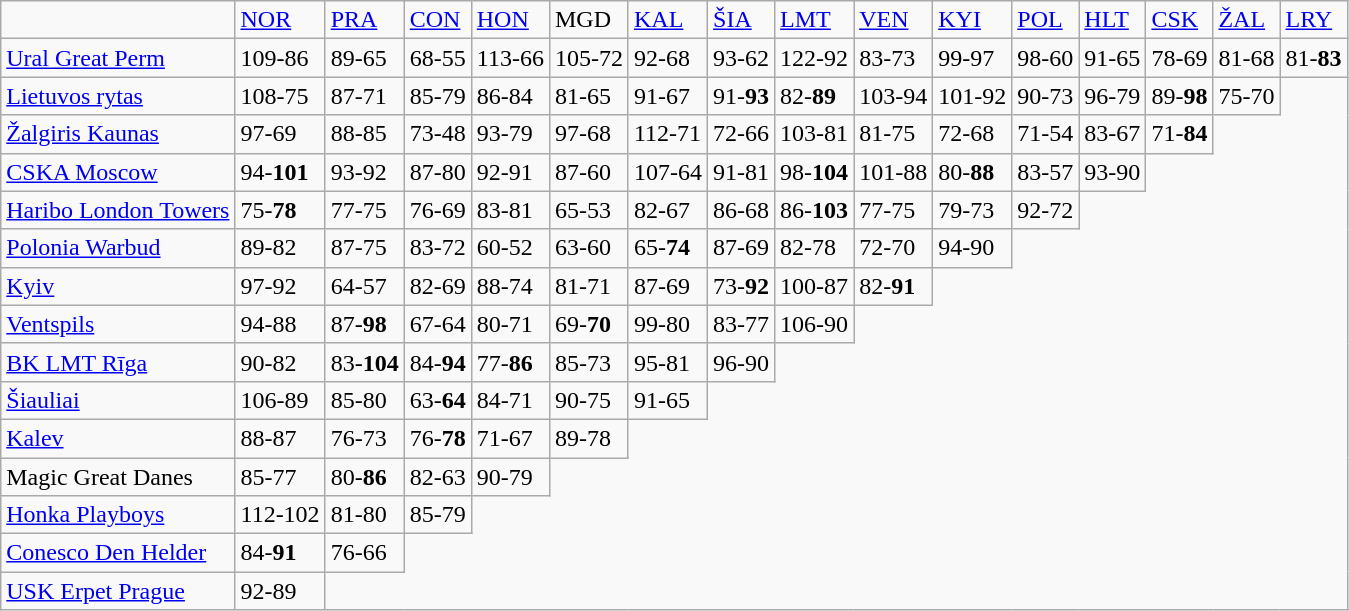<table class="wikitable">
<tr>
<td></td>
<td> <a href='#'>NOR</a></td>
<td> <a href='#'>PRA</a></td>
<td> <a href='#'>CON</a></td>
<td> <a href='#'>HON</a></td>
<td> MGD</td>
<td> <a href='#'>KAL</a></td>
<td> <a href='#'>ŠIA</a></td>
<td> <a href='#'>LMT</a></td>
<td> <a href='#'>VEN</a></td>
<td> <a href='#'>KYI</a></td>
<td> <a href='#'>POL</a></td>
<td> <a href='#'>HLT</a></td>
<td> <a href='#'>CSK</a></td>
<td> <a href='#'>ŽAL</a></td>
<td> <a href='#'>LRY</a></td>
</tr>
<tr>
<td> <a href='#'>Ural Great Perm</a></td>
<td>109-86</td>
<td>89-65</td>
<td>68-55</td>
<td>113-66</td>
<td>105-72</td>
<td>92-68</td>
<td>93-62</td>
<td>122-92</td>
<td>83-73</td>
<td>99-97</td>
<td>98-60</td>
<td>91-65</td>
<td>78-69</td>
<td>81-68</td>
<td>81-<strong>83</strong></td>
</tr>
<tr>
<td> <a href='#'>Lietuvos rytas</a></td>
<td>108-75</td>
<td>87-71</td>
<td>85-79</td>
<td>86-84</td>
<td>81-65</td>
<td>91-67</td>
<td>91-<strong>93</strong></td>
<td>82-<strong>89</strong></td>
<td>103-94</td>
<td>101-92</td>
<td>90-73</td>
<td>96-79</td>
<td>89-<strong>98</strong></td>
<td>75-70</td>
</tr>
<tr>
<td> <a href='#'>Žalgiris Kaunas</a></td>
<td>97-69</td>
<td>88-85</td>
<td>73-48</td>
<td>93-79</td>
<td>97-68</td>
<td>112-71</td>
<td>72-66</td>
<td>103-81</td>
<td>81-75</td>
<td>72-68</td>
<td>71-54</td>
<td>83-67</td>
<td>71-<strong>84</strong></td>
</tr>
<tr>
<td> <a href='#'>CSKA Moscow</a></td>
<td>94-<strong>101</strong></td>
<td>93-92</td>
<td>87-80</td>
<td>92-91</td>
<td>87-60</td>
<td>107-64</td>
<td>91-81</td>
<td>98-<strong>104</strong></td>
<td>101-88</td>
<td>80-<strong>88</strong></td>
<td>83-57</td>
<td>93-90</td>
</tr>
<tr>
<td> <a href='#'>Haribo London Towers</a></td>
<td>75-<strong>78</strong></td>
<td>77-75</td>
<td>76-69</td>
<td>83-81</td>
<td>65-53</td>
<td>82-67</td>
<td>86-68</td>
<td>86-<strong>103</strong></td>
<td>77-75</td>
<td>79-73</td>
<td>92-72</td>
</tr>
<tr>
<td> <a href='#'>Polonia Warbud</a></td>
<td>89-82</td>
<td>87-75</td>
<td>83-72</td>
<td>60-52</td>
<td>63-60</td>
<td>65-<strong>74</strong></td>
<td>87-69</td>
<td>82-78</td>
<td>72-70</td>
<td>94-90</td>
</tr>
<tr>
<td> <a href='#'>Kyiv</a></td>
<td>97-92</td>
<td>64-57</td>
<td>82-69</td>
<td>88-74</td>
<td>81-71</td>
<td>87-69</td>
<td>73-<strong>92</strong></td>
<td>100-87</td>
<td>82-<strong>91</strong></td>
</tr>
<tr>
<td> <a href='#'>Ventspils</a></td>
<td>94-88</td>
<td>87-<strong>98</strong></td>
<td>67-64</td>
<td>80-71</td>
<td>69-<strong>70</strong></td>
<td>99-80</td>
<td>83-77</td>
<td>106-90</td>
</tr>
<tr>
<td> <a href='#'>BK LMT Rīga</a></td>
<td>90-82</td>
<td>83-<strong>104</strong></td>
<td>84-<strong>94</strong></td>
<td>77-<strong>86</strong></td>
<td>85-73</td>
<td>95-81</td>
<td>96-90</td>
</tr>
<tr>
<td> <a href='#'>Šiauliai</a></td>
<td>106-89</td>
<td>85-80</td>
<td>63-<strong>64</strong></td>
<td>84-71</td>
<td>90-75</td>
<td>91-65</td>
</tr>
<tr>
<td> <a href='#'>Kalev</a></td>
<td>88-87</td>
<td>76-73</td>
<td>76-<strong>78</strong></td>
<td>71-67</td>
<td>89-78</td>
</tr>
<tr>
<td> Magic Great Danes</td>
<td>85-77</td>
<td>80-<strong>86</strong></td>
<td>82-63</td>
<td>90-79</td>
</tr>
<tr>
<td> <a href='#'>Honka Playboys</a></td>
<td>112-102</td>
<td>81-80</td>
<td>85-79</td>
</tr>
<tr>
<td> <a href='#'>Conesco Den Helder</a></td>
<td>84-<strong>91</strong></td>
<td>76-66</td>
</tr>
<tr>
<td> <a href='#'>USK Erpet Prague</a></td>
<td>92-89</td>
</tr>
</table>
